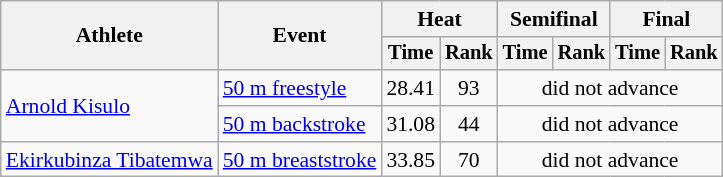<table class=wikitable style="font-size:90%">
<tr>
<th rowspan="2">Athlete</th>
<th rowspan="2">Event</th>
<th colspan="2">Heat</th>
<th colspan="2">Semifinal</th>
<th colspan="2">Final</th>
</tr>
<tr style="font-size:95%">
<th>Time</th>
<th>Rank</th>
<th>Time</th>
<th>Rank</th>
<th>Time</th>
<th>Rank</th>
</tr>
<tr align=center>
<td align=left rowspan=2><a href='#'>Arnold Kisulo</a></td>
<td align=left><a href='#'>50 m freestyle</a></td>
<td>28.41</td>
<td>93</td>
<td colspan=4>did not advance</td>
</tr>
<tr align=center>
<td align=left><a href='#'>50 m backstroke</a></td>
<td>31.08</td>
<td>44</td>
<td colspan=4>did not advance</td>
</tr>
<tr align=center>
<td align=left><a href='#'>Ekirkubinza Tibatemwa</a></td>
<td align=left><a href='#'>50 m breaststroke</a></td>
<td>33.85</td>
<td>70</td>
<td colspan=4>did not advance</td>
</tr>
</table>
